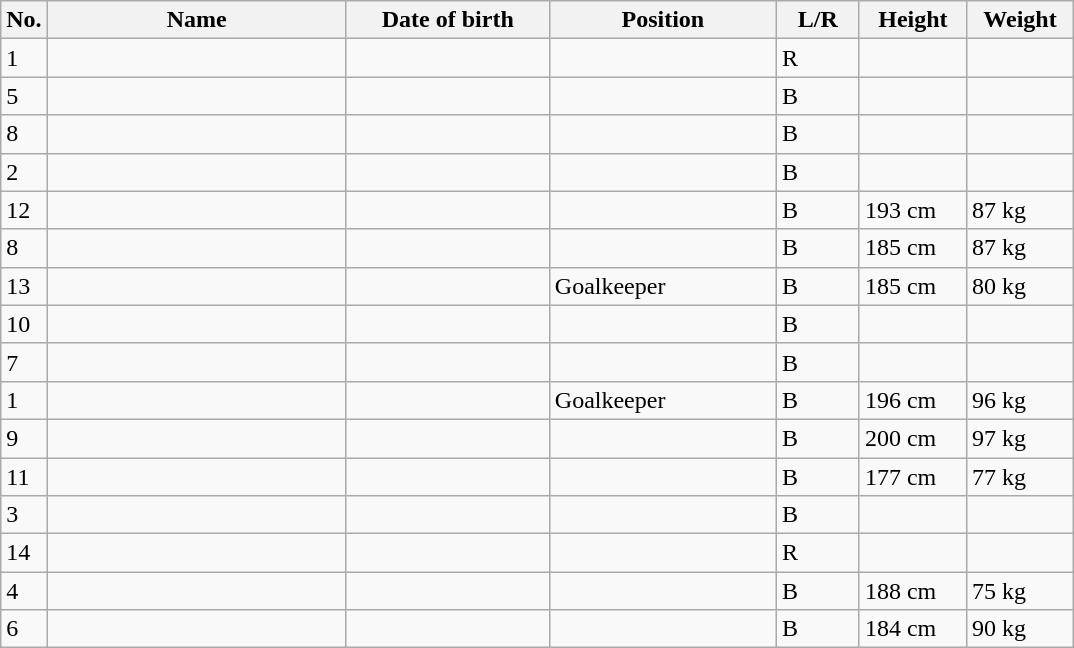<table class="wikitable sortable" style=font-size:100%; text-align:center;>
<tr>
<th>No.</th>
<th style=width:12em>Name</th>
<th style=width:8em>Date of birth</th>
<th style=width:9em>Position</th>
<th style=width:3em>L/R</th>
<th style=width:4em>Height</th>
<th style=width:4em>Weight</th>
</tr>
<tr>
<td>1</td>
<td align=left></td>
<td align=right></td>
<td></td>
<td>R</td>
<td></td>
<td></td>
</tr>
<tr>
<td>5</td>
<td align=left></td>
<td align=right></td>
<td></td>
<td>B</td>
<td></td>
<td></td>
</tr>
<tr>
<td>8</td>
<td align=left></td>
<td align=right></td>
<td></td>
<td>B</td>
<td></td>
<td></td>
</tr>
<tr>
<td>2</td>
<td align=left></td>
<td align=right></td>
<td></td>
<td>B</td>
<td></td>
<td></td>
</tr>
<tr>
<td>12</td>
<td align=left></td>
<td align=right></td>
<td></td>
<td>B</td>
<td>193 cm</td>
<td>87 kg</td>
</tr>
<tr>
<td>8</td>
<td align=left></td>
<td align=right></td>
<td></td>
<td>B</td>
<td>185 cm</td>
<td>87 kg</td>
</tr>
<tr>
<td>13</td>
<td align=left></td>
<td align=right></td>
<td>Goalkeeper</td>
<td>B</td>
<td>185 cm</td>
<td>80 kg</td>
</tr>
<tr>
<td>10</td>
<td align=left></td>
<td align=right></td>
<td></td>
<td>B</td>
<td></td>
<td></td>
</tr>
<tr>
<td>7</td>
<td align=left></td>
<td align=right></td>
<td></td>
<td>B</td>
<td></td>
<td></td>
</tr>
<tr>
<td>1</td>
<td align=left></td>
<td align=right></td>
<td>Goalkeeper</td>
<td>B</td>
<td>196 cm</td>
<td>96 kg</td>
</tr>
<tr>
<td>9</td>
<td align=left></td>
<td align=right></td>
<td></td>
<td>B</td>
<td>200 cm</td>
<td>97 kg</td>
</tr>
<tr>
<td>11</td>
<td align=left></td>
<td align=right></td>
<td></td>
<td>B</td>
<td>177 cm</td>
<td>77 kg</td>
</tr>
<tr>
<td>3</td>
<td align=left></td>
<td align=right></td>
<td></td>
<td>B</td>
<td></td>
<td></td>
</tr>
<tr>
<td>14</td>
<td align=left></td>
<td align=right></td>
<td></td>
<td>R</td>
<td></td>
<td></td>
</tr>
<tr>
<td>4</td>
<td align=left></td>
<td align=right></td>
<td></td>
<td>B</td>
<td>188 cm</td>
<td>75 kg</td>
</tr>
<tr>
<td>6</td>
<td align=left></td>
<td align=right></td>
<td></td>
<td>B</td>
<td>184 cm</td>
<td>90 kg</td>
</tr>
</table>
